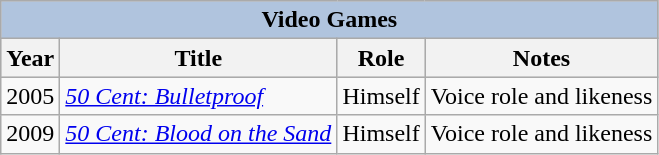<table class="wikitable">
<tr style="background:#ccc;">
<th colspan="4" style="background: LightSteelBlue;">Video Games</th>
</tr>
<tr style="background:#ccc;">
<th>Year</th>
<th>Title</th>
<th>Role</th>
<th>Notes</th>
</tr>
<tr>
<td>2005</td>
<td><em><a href='#'>50 Cent: Bulletproof</a></em></td>
<td>Himself</td>
<td>Voice role and likeness</td>
</tr>
<tr>
<td>2009</td>
<td><em><a href='#'>50 Cent: Blood on the Sand</a></em></td>
<td>Himself</td>
<td>Voice role and likeness</td>
</tr>
</table>
